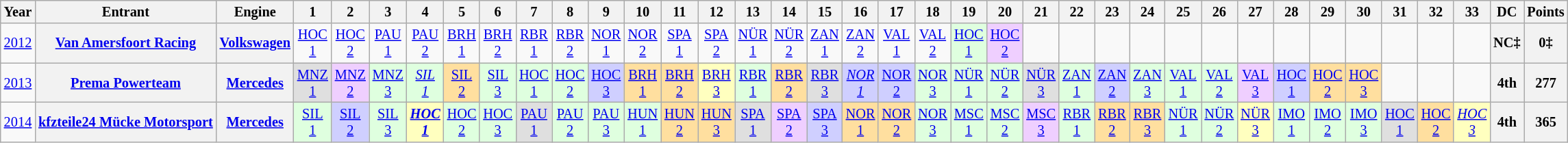<table class="wikitable" style="text-align:center; font-size:85%">
<tr>
<th>Year</th>
<th>Entrant</th>
<th>Engine</th>
<th>1</th>
<th>2</th>
<th>3</th>
<th>4</th>
<th>5</th>
<th>6</th>
<th>7</th>
<th>8</th>
<th>9</th>
<th>10</th>
<th>11</th>
<th>12</th>
<th>13</th>
<th>14</th>
<th>15</th>
<th>16</th>
<th>17</th>
<th>18</th>
<th>19</th>
<th>20</th>
<th>21</th>
<th>22</th>
<th>23</th>
<th>24</th>
<th>25</th>
<th>26</th>
<th>27</th>
<th>28</th>
<th>29</th>
<th>30</th>
<th>31</th>
<th>32</th>
<th>33</th>
<th>DC</th>
<th>Points</th>
</tr>
<tr>
<td><a href='#'>2012</a></td>
<th nowrap><a href='#'>Van Amersfoort Racing</a></th>
<th><a href='#'>Volkswagen</a></th>
<td><a href='#'>HOC<br>1</a></td>
<td><a href='#'>HOC<br>2</a></td>
<td><a href='#'>PAU<br>1</a></td>
<td><a href='#'>PAU<br>2</a></td>
<td><a href='#'>BRH<br>1</a></td>
<td><a href='#'>BRH<br>2</a></td>
<td><a href='#'>RBR<br>1</a></td>
<td><a href='#'>RBR<br>2</a></td>
<td><a href='#'>NOR<br>1</a></td>
<td><a href='#'>NOR<br>2</a></td>
<td><a href='#'>SPA<br>1</a></td>
<td><a href='#'>SPA<br>2</a></td>
<td><a href='#'>NÜR<br>1</a></td>
<td><a href='#'>NÜR<br>2</a></td>
<td><a href='#'>ZAN<br>1</a></td>
<td><a href='#'>ZAN<br>2</a></td>
<td><a href='#'>VAL<br>1</a></td>
<td><a href='#'>VAL<br>2</a></td>
<td style="background:#DFFFDF;"><a href='#'>HOC<br>1</a><br></td>
<td style="background:#EFCFFF;"><a href='#'>HOC<br>2</a><br></td>
<td></td>
<td></td>
<td></td>
<td></td>
<td></td>
<td></td>
<td></td>
<td></td>
<td></td>
<td></td>
<td></td>
<td></td>
<td></td>
<th>NC‡</th>
<th>0‡</th>
</tr>
<tr>
<td><a href='#'>2013</a></td>
<th nowrap><a href='#'>Prema Powerteam</a></th>
<th><a href='#'>Mercedes</a></th>
<td style="background:#DFDFDF;"><a href='#'>MNZ<br>1</a><br></td>
<td style="background:#EFCFFF;"><a href='#'>MNZ<br>2</a><br></td>
<td style="background:#DFFFDF;"><a href='#'>MNZ<br>3</a><br></td>
<td style="background:#DFFFDF;"><em><a href='#'>SIL<br>1</a></em><br></td>
<td style="background:#FFDF9F;"><a href='#'>SIL<br>2</a><br></td>
<td style="background:#DFFFDF;"><a href='#'>SIL<br>3</a><br></td>
<td style="background:#DFFFDF;"><a href='#'>HOC<br>1</a><br></td>
<td style="background:#DFFFDF;"><a href='#'>HOC<br>2</a><br></td>
<td style="background:#CFCFFF;"><a href='#'>HOC<br>3</a><br></td>
<td style="background:#FFDF9F;"><a href='#'>BRH<br>1</a><br></td>
<td style="background:#FFDF9F;"><a href='#'>BRH<br>2</a><br></td>
<td style="background:#FFFFBF;"><a href='#'>BRH<br>3</a><br></td>
<td style="background:#DFFFDF;"><a href='#'>RBR<br>1</a><br></td>
<td style="background:#FFDF9F;"><a href='#'>RBR<br>2</a><br></td>
<td style="background:#DFDFDF;"><a href='#'>RBR<br>3</a><br></td>
<td style="background:#CFCFFF;"><em><a href='#'>NOR<br>1</a></em><br></td>
<td style="background:#CFCFFF;"><a href='#'>NOR<br>2</a><br></td>
<td style="background:#DFFFDF;"><a href='#'>NOR<br>3</a><br></td>
<td style="background:#DFFFDF;"><a href='#'>NÜR<br>1</a><br></td>
<td style="background:#DFFFDF;"><a href='#'>NÜR<br>2</a><br></td>
<td style="background:#DFDFDF;"><a href='#'>NÜR<br>3</a><br></td>
<td style="background:#DFFFDF;"><a href='#'>ZAN<br>1</a><br></td>
<td style="background:#CFCFFF;"><a href='#'>ZAN<br>2</a><br></td>
<td style="background:#DFFFDF;"><a href='#'>ZAN<br>3</a><br></td>
<td style="background:#DFFFDF;"><a href='#'>VAL<br>1</a><br></td>
<td style="background:#DFFFDF;"><a href='#'>VAL<br>2</a><br></td>
<td style="background:#EFCFFF;"><a href='#'>VAL<br>3</a><br></td>
<td style="background:#CFCFFF;"><a href='#'>HOC<br>1</a><br></td>
<td style="background:#FFDF9F;"><a href='#'>HOC<br>2</a><br></td>
<td style="background:#FFDF9F;"><a href='#'>HOC<br>3</a><br></td>
<td></td>
<td></td>
<td></td>
<th>4th</th>
<th>277</th>
</tr>
<tr>
<td><a href='#'>2014</a></td>
<th nowrap><a href='#'>kfzteile24 Mücke Motorsport</a></th>
<th><a href='#'>Mercedes</a></th>
<td style="background:#DFFFDF;"><a href='#'>SIL<br>1</a><br></td>
<td style="background:#CFCFFF;"><a href='#'>SIL<br>2</a><br></td>
<td style="background:#DFFFDF;"><a href='#'>SIL<br>3</a><br></td>
<td style="background:#FFFFBF;"><strong><em><a href='#'>HOC<br>1</a></em></strong><br></td>
<td style="background:#DFFFDF;"><a href='#'>HOC<br>2</a><br></td>
<td style="background:#DFFFDF;"><a href='#'>HOC<br>3</a><br></td>
<td style="background:#DFDFDF;"><a href='#'>PAU<br>1</a><br></td>
<td style="background:#DFFFDF;"><a href='#'>PAU<br>2</a><br></td>
<td style="background:#DFFFDF;"><a href='#'>PAU<br>3</a><br></td>
<td style="background:#DFFFDF;"><a href='#'>HUN<br>1</a><br></td>
<td style="background:#FFDF9F;"><a href='#'>HUN<br>2</a><br></td>
<td style="background:#FFDF9F;"><a href='#'>HUN<br>3</a><br></td>
<td style="background:#DFDFDF;"><a href='#'>SPA<br>1</a><br></td>
<td style="background:#EFCFFF;"><a href='#'>SPA<br>2</a><br></td>
<td style="background:#CFCFFF;"><a href='#'>SPA<br>3</a><br></td>
<td style="background:#FFDF9F;"><a href='#'>NOR<br>1</a><br></td>
<td style="background:#FFDF9F;"><a href='#'>NOR<br>2</a><br></td>
<td style="background:#DFFFDF;"><a href='#'>NOR<br>3</a><br></td>
<td style="background:#DFFFDF;"><a href='#'>MSC<br>1</a><br></td>
<td style="background:#DFFFDF;"><a href='#'>MSC<br>2</a><br></td>
<td style="background:#EFCFFF;"><a href='#'>MSC<br>3</a><br></td>
<td style="background:#DFFFDF;"><a href='#'>RBR<br>1</a><br></td>
<td style="background:#FFDF9F;"><a href='#'>RBR<br>2</a><br></td>
<td style="background:#FFDF9F;"><a href='#'>RBR<br>3</a><br></td>
<td style="background:#DFFFDF;"><a href='#'>NÜR<br>1</a><br></td>
<td style="background:#DFFFDF;"><a href='#'>NÜR<br>2</a><br></td>
<td style="background:#FFFFBF;"><a href='#'>NÜR<br>3</a><br></td>
<td style="background:#DFFFDF;"><a href='#'>IMO<br>1</a><br></td>
<td style="background:#DFFFDF;"><a href='#'>IMO<br>2</a><br></td>
<td style="background:#DFFFDF;"><a href='#'>IMO<br>3</a><br></td>
<td style="background:#DFDFDF;"><a href='#'>HOC<br>1</a><br></td>
<td style="background:#FFDF9F;"><a href='#'>HOC<br>2</a><br></td>
<td style="background:#FFFFBF;"><em><a href='#'>HOC<br>3</a></em><br></td>
<th>4th</th>
<th>365</th>
</tr>
</table>
